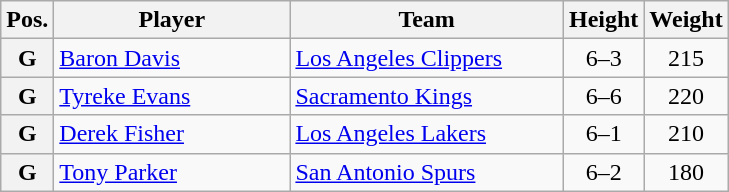<table class="wikitable">
<tr>
<th>Pos.</th>
<th style="width:150px;">Player</th>
<th width=175>Team</th>
<th>Height</th>
<th>Weight</th>
</tr>
<tr>
<th>G</th>
<td><a href='#'>Baron Davis</a></td>
<td><a href='#'>Los Angeles Clippers</a></td>
<td align=center>6–3</td>
<td align=center>215</td>
</tr>
<tr>
<th>G</th>
<td><a href='#'>Tyreke Evans</a></td>
<td><a href='#'>Sacramento Kings</a></td>
<td align=center>6–6</td>
<td align=center>220</td>
</tr>
<tr>
<th>G</th>
<td><a href='#'>Derek Fisher</a></td>
<td><a href='#'>Los Angeles Lakers</a></td>
<td align=center>6–1</td>
<td align=center>210</td>
</tr>
<tr>
<th>G</th>
<td><a href='#'>Tony Parker</a></td>
<td><a href='#'>San Antonio Spurs</a></td>
<td align=center>6–2</td>
<td align=center>180</td>
</tr>
</table>
